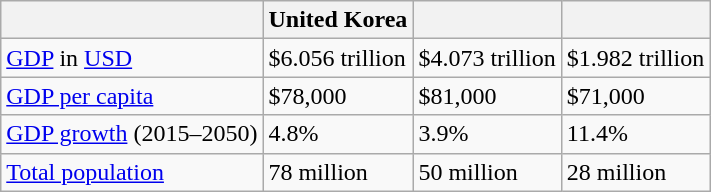<table class="wikitable">
<tr>
<th></th>
<th> United Korea</th>
<th></th>
<th></th>
</tr>
<tr>
<td><a href='#'>GDP</a> in <a href='#'>USD</a></td>
<td>$6.056 trillion</td>
<td>$4.073 trillion</td>
<td>$1.982 trillion</td>
</tr>
<tr>
<td><a href='#'>GDP per capita</a></td>
<td>$78,000</td>
<td>$81,000</td>
<td>$71,000</td>
</tr>
<tr>
<td><a href='#'>GDP growth</a> (2015–2050)</td>
<td>4.8%</td>
<td>3.9%</td>
<td>11.4%</td>
</tr>
<tr>
<td><a href='#'>Total population</a></td>
<td>78 million</td>
<td>50 million</td>
<td>28 million</td>
</tr>
</table>
